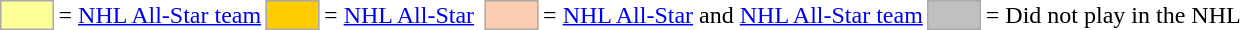<table>
<tr>
<td style="background-color:#FFFF99; border:1px solid #aaaaaa; width:2em;"></td>
<td>= <a href='#'>NHL All-Star team</a></td>
<td style="background-color:#FFCC00; border:1px solid #aaaaaa; width:2em;"></td>
<td>= <a href='#'>NHL All-Star</a></td>
<td></td>
<td style="background-color:#FBCEB1; border:1px solid #aaaaaa; width:2em;"></td>
<td>= <a href='#'>NHL All-Star</a>  and <a href='#'>NHL All-Star team</a></td>
<td style="background-color:#C0C0C0; border:1px solid #aaaaaa; width:2em;"></td>
<td>= Did not play in the NHL</td>
</tr>
</table>
